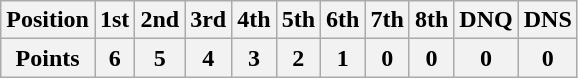<table class="wikitable">
<tr>
<th>Position</th>
<th>1st</th>
<th>2nd</th>
<th>3rd</th>
<th>4th</th>
<th>5th</th>
<th>6th</th>
<th>7th</th>
<th>8th</th>
<th>DNQ</th>
<th>DNS</th>
</tr>
<tr>
<th>Points</th>
<th>6</th>
<th>5</th>
<th>4</th>
<th>3</th>
<th>2</th>
<th>1</th>
<th>0</th>
<th>0</th>
<th>0</th>
<th>0</th>
</tr>
</table>
